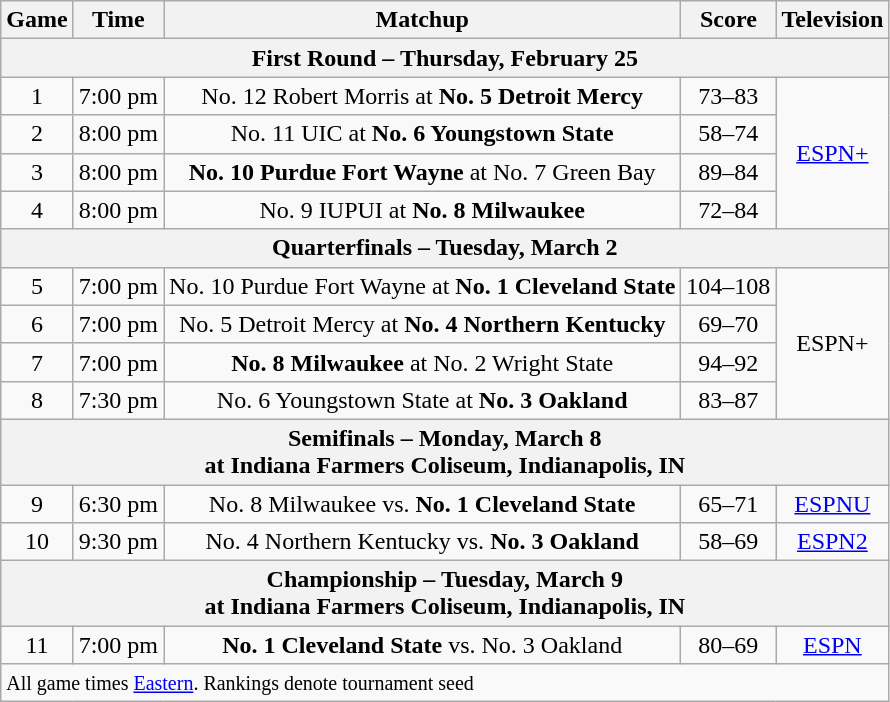<table class="wikitable">
<tr>
<th>Game</th>
<th>Time</th>
<th>Matchup</th>
<th>Score</th>
<th>Television</th>
</tr>
<tr>
<th colspan=5>First Round – Thursday, February 25</th>
</tr>
<tr>
<td align=center>1</td>
<td>7:00 pm</td>
<td align=center>No. 12 Robert Morris at <strong>No. 5 Detroit Mercy</strong></td>
<td align=center>73–83</td>
<td rowspan=4 align=center><a href='#'>ESPN+</a></td>
</tr>
<tr>
<td align=center>2</td>
<td>8:00 pm</td>
<td align=center>No. 11 UIC at <strong>No. 6 Youngstown State</strong></td>
<td align=center>58–74</td>
</tr>
<tr>
<td align=center>3</td>
<td>8:00 pm</td>
<td align=center><strong>No. 10 Purdue Fort Wayne</strong> at No. 7 Green Bay</td>
<td align=center>89–84 </td>
</tr>
<tr>
<td align=center>4</td>
<td>8:00 pm</td>
<td align=center>No. 9 IUPUI at <strong>No. 8 Milwaukee</strong></td>
<td align=center>72–84</td>
</tr>
<tr>
<th colspan=5>Quarterfinals – Tuesday, March 2</th>
</tr>
<tr>
<td align=center>5</td>
<td>7:00 pm</td>
<td align=center>No. 10 Purdue Fort Wayne at <strong>No. 1 Cleveland State</strong></td>
<td align=center>104–108 </td>
<td rowspan=4 align=center>ESPN+</td>
</tr>
<tr>
<td align=center>6</td>
<td>7:00 pm</td>
<td align=center>No. 5 Detroit Mercy at <strong>No. 4 Northern Kentucky</strong></td>
<td align=center>69–70</td>
</tr>
<tr>
<td align=center>7</td>
<td>7:00 pm</td>
<td align=center><strong>No. 8 Milwaukee</strong> at No. 2 Wright State</td>
<td align=center>94–92 </td>
</tr>
<tr>
<td align=center>8</td>
<td>7:30 pm</td>
<td align=center>No. 6 Youngstown State at <strong>No. 3 Oakland</strong></td>
<td align=center>83–87 </td>
</tr>
<tr>
<th colspan=5>Semifinals – Monday, March 8<br> at Indiana Farmers Coliseum, Indianapolis, IN</th>
</tr>
<tr>
<td align=center>9</td>
<td>6:30 pm</td>
<td align=center>No. 8 Milwaukee vs. <strong>No. 1 Cleveland State</strong></td>
<td align=center>65–71</td>
<td align=center><a href='#'>ESPNU</a></td>
</tr>
<tr>
<td align=center>10</td>
<td>9:30 pm</td>
<td align=center>No. 4 Northern Kentucky vs. <strong>No. 3 Oakland</strong></td>
<td align=center>58–69</td>
<td align=center><a href='#'>ESPN2</a></td>
</tr>
<tr>
<th colspan=5>Championship – Tuesday, March 9<br> at Indiana Farmers Coliseum, Indianapolis, IN</th>
</tr>
<tr>
<td align=center>11</td>
<td>7:00 pm</td>
<td align=center><strong>No. 1 Cleveland State</strong> vs. No. 3 Oakland</td>
<td align=center>80–69</td>
<td align=center><a href='#'>ESPN</a></td>
</tr>
<tr>
<td colspan=5><small>All game times <a href='#'>Eastern</a>. Rankings denote tournament seed</small></td>
</tr>
</table>
